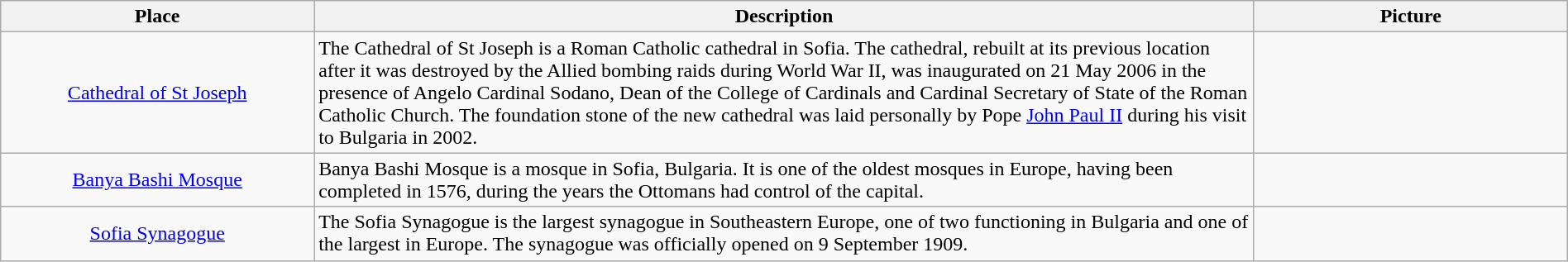<table style="width:100%;" class="wikitable" border="1">
<tr>
<th width=8%>Place</th>
<th width=24%>Description</th>
<th width=8%>Picture</th>
</tr>
<tr>
<td align="center"><a href='#'>Cathedral of St Joseph</a></td>
<td align="left">The Cathedral of St Joseph is a Roman Catholic cathedral in Sofia. The cathedral, rebuilt at its previous location after it was destroyed by the Allied bombing raids during World War II, was inaugurated on 21 May 2006 in the presence of Angelo Cardinal Sodano, Dean of the College of Cardinals and Cardinal Secretary of State of the Roman Catholic Church. The foundation stone of the new cathedral was laid personally by Pope <a href='#'>John Paul II</a> during his visit to Bulgaria in 2002.</td>
<td align="center"></td>
</tr>
<tr>
<td align="center"><a href='#'>Banya Bashi Mosque</a></td>
<td align="left">Banya Bashi Mosque is a mosque in Sofia, Bulgaria. It is one of the oldest mosques in Europe, having been completed in 1576, during the years the Ottomans had control of the capital.</td>
<td align="center"></td>
</tr>
<tr>
<td align="center"><a href='#'>Sofia Synagogue</a></td>
<td align="left">The Sofia Synagogue is the largest synagogue in Southeastern Europe, one of two functioning in Bulgaria and one of the largest in Europe. The synagogue was officially opened on 9 September 1909.</td>
<td align="center"></td>
</tr>
</table>
